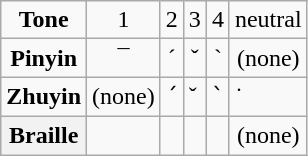<table class="wikitable">
<tr align=center>
<td style="font-weight: bold;">Tone</td>
<td>1</td>
<td>2</td>
<td>3</td>
<td>4</td>
<td>neutral</td>
</tr>
<tr align=center>
<td style="font-weight: bold;">Pinyin</td>
<td>¯</td>
<td>´</td>
<td>ˇ</td>
<td>`</td>
<td>(none)</td>
</tr>
<tr>
<td><strong>Zhuyin</strong></td>
<td>(none)</td>
<td>ˊ</td>
<td>ˇ</td>
<td>ˋ</td>
<td>˙</td>
</tr>
<tr align=center>
<th>Braille</th>
<td></td>
<td></td>
<td></td>
<td></td>
<td>(none)</td>
</tr>
</table>
